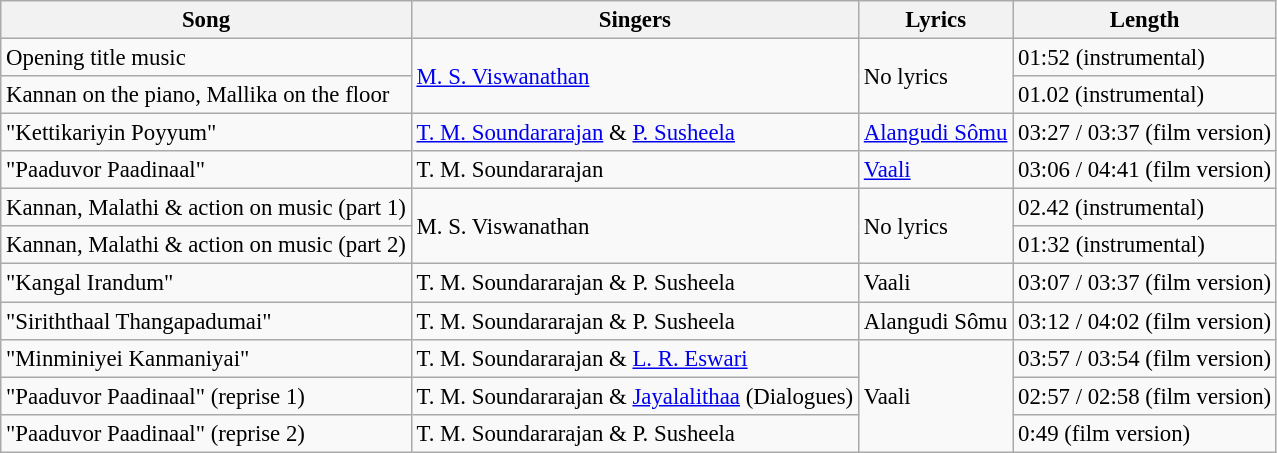<table class="wikitable" style="font-size:95%;">
<tr>
<th>Song</th>
<th>Singers</th>
<th>Lyrics</th>
<th>Length</th>
</tr>
<tr>
<td>Opening title music</td>
<td rowspan=2><a href='#'>M. S. Viswanathan</a></td>
<td rowspan=2>No lyrics</td>
<td>01:52 (instrumental)</td>
</tr>
<tr>
<td>Kannan on the piano, Mallika on the floor</td>
<td>01.02 (instrumental)</td>
</tr>
<tr>
<td>"Kettikariyin Poyyum"</td>
<td><a href='#'>T. M. Soundararajan</a> & <a href='#'>P. Susheela</a></td>
<td><a href='#'>Alangudi Sômu</a></td>
<td>03:27 / 03:37 (film version)</td>
</tr>
<tr>
<td>"Paaduvor Paadinaal"</td>
<td>T. M. Soundararajan</td>
<td><a href='#'>Vaali</a></td>
<td>03:06 / 04:41 (film version)</td>
</tr>
<tr>
<td>Kannan, Malathi & action on music (part 1)</td>
<td rowspan=2>M. S. Viswanathan</td>
<td rowspan=2>No lyrics</td>
<td>02.42 (instrumental)</td>
</tr>
<tr>
<td>Kannan, Malathi & action on music (part 2)</td>
<td>01:32 (instrumental)</td>
</tr>
<tr>
<td>"Kangal Irandum"</td>
<td>T. M. Soundararajan & P. Susheela</td>
<td>Vaali</td>
<td>03:07 / 03:37 (film version)</td>
</tr>
<tr>
<td>"Siriththaal Thangapadumai"</td>
<td>T. M. Soundararajan & P. Susheela</td>
<td>Alangudi Sômu</td>
<td>03:12 / 04:02 (film version)</td>
</tr>
<tr>
<td>"Minminiyei Kanmaniyai"</td>
<td>T. M. Soundararajan & <a href='#'>L. R. Eswari</a></td>
<td rowspan=3>Vaali</td>
<td>03:57 / 03:54 (film version)</td>
</tr>
<tr>
<td>"Paaduvor Paadinaal" (reprise 1)</td>
<td>T. M. Soundararajan & <a href='#'>Jayalalithaa</a> (Dialogues)</td>
<td>02:57 / 02:58 (film version)</td>
</tr>
<tr>
<td>"Paaduvor Paadinaal" (reprise 2)</td>
<td>T. M. Soundararajan & P. Susheela</td>
<td>0:49 (film version)</td>
</tr>
</table>
